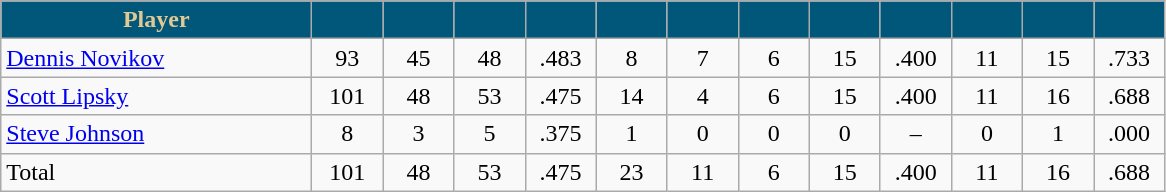<table class="wikitable" style="text-align:center">
<tr>
<th style="background:#015779; color:#E2C993" width="200px">Player</th>
<th style="background:#015779; color:#E2C993" width="40px"></th>
<th style="background:#015779; color:#E2C993" width="40px"></th>
<th style="background:#015779; color:#E2C993" width="40px"></th>
<th style="background:#015779; color:#E2C993" width="40px"></th>
<th style="background:#015779; color:#E2C993" width="40px"></th>
<th style="background:#015779; color:#E2C993" width="40px"></th>
<th style="background:#015779; color:#E2C993" width="40px"></th>
<th style="background:#015779; color:#E2C993" width="40px"></th>
<th style="background:#015779; color:#E2C993" width="40px"></th>
<th style="background:#015779; color:#E2C993" width="40px"></th>
<th style="background:#015779; color:#E2C993" width="40px"></th>
<th style="background:#015779; color:#E2C993" width="40px"></th>
</tr>
<tr>
<td style="text-align:left"><a href='#'>Dennis Novikov</a></td>
<td>93</td>
<td>45</td>
<td>48</td>
<td>.483</td>
<td>8</td>
<td>7</td>
<td>6</td>
<td>15</td>
<td>.400</td>
<td>11</td>
<td>15</td>
<td>.733</td>
</tr>
<tr>
<td style="text-align:left"><a href='#'>Scott Lipsky</a></td>
<td>101</td>
<td>48</td>
<td>53</td>
<td>.475</td>
<td>14</td>
<td>4</td>
<td>6</td>
<td>15</td>
<td>.400</td>
<td>11</td>
<td>16</td>
<td>.688</td>
</tr>
<tr>
<td style="text-align:left"><a href='#'>Steve Johnson</a></td>
<td>8</td>
<td>3</td>
<td>5</td>
<td>.375</td>
<td>1</td>
<td>0</td>
<td>0</td>
<td>0</td>
<td>–</td>
<td>0</td>
<td>1</td>
<td>.000</td>
</tr>
<tr>
<td style="text-align:left">Total</td>
<td>101</td>
<td>48</td>
<td>53</td>
<td>.475</td>
<td>23</td>
<td>11</td>
<td>6</td>
<td>15</td>
<td>.400</td>
<td>11</td>
<td>16</td>
<td>.688</td>
</tr>
</table>
